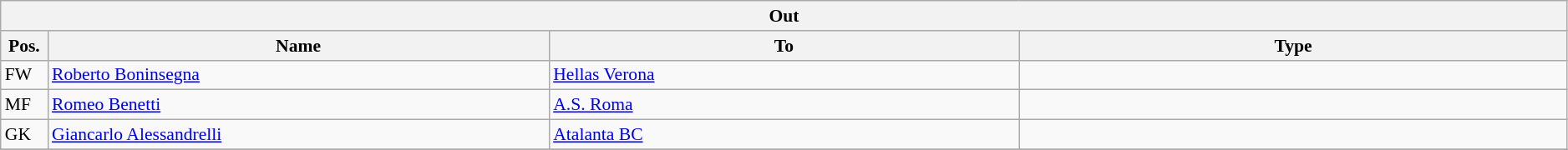<table class="wikitable" style="font-size:90%;width:99%;">
<tr>
<th colspan="4">Out</th>
</tr>
<tr>
<th width=3%>Pos.</th>
<th width=32%>Name</th>
<th width=30%>To</th>
<th width=35%>Type</th>
</tr>
<tr>
<td>FW</td>
<td><a href='#'>Roberto Boninsegna</a></td>
<td><a href='#'>Hellas Verona</a></td>
<td></td>
</tr>
<tr>
<td>MF</td>
<td><a href='#'>Romeo Benetti</a></td>
<td><a href='#'>A.S. Roma</a></td>
<td></td>
</tr>
<tr>
<td>GK</td>
<td><a href='#'>Giancarlo Alessandrelli</a></td>
<td><a href='#'>Atalanta BC</a></td>
<td></td>
</tr>
<tr>
</tr>
</table>
